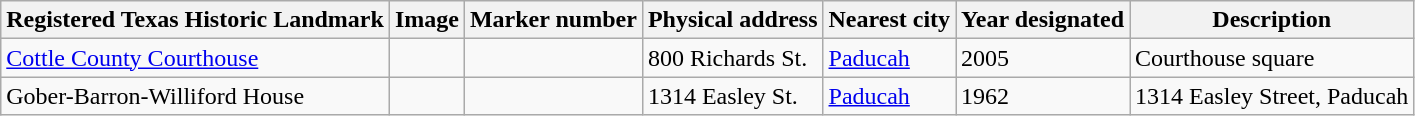<table class="wikitable sortable">
<tr>
<th>Registered Texas Historic Landmark</th>
<th>Image</th>
<th>Marker number</th>
<th>Physical address</th>
<th>Nearest city</th>
<th>Year designated</th>
<th>Description</th>
</tr>
<tr>
<td><a href='#'>Cottle County Courthouse</a></td>
<td></td>
<td></td>
<td>800 Richards St.<br></td>
<td><a href='#'>Paducah</a></td>
<td>2005</td>
<td>Courthouse square</td>
</tr>
<tr>
<td>Gober-Barron-Williford House</td>
<td></td>
<td></td>
<td>1314 Easley St.<br></td>
<td><a href='#'>Paducah</a></td>
<td>1962</td>
<td>1314 Easley Street, Paducah</td>
</tr>
</table>
